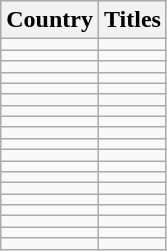<table class="wikitable">
<tr>
<th>Country</th>
<th>Titles</th>
</tr>
<tr>
<td></td>
<td></td>
</tr>
<tr>
<td></td>
<td></td>
</tr>
<tr>
<td></td>
<td></td>
</tr>
<tr>
<td></td>
<td></td>
</tr>
<tr>
<td></td>
<td></td>
</tr>
<tr>
<td></td>
<td></td>
</tr>
<tr>
<td></td>
<td></td>
</tr>
<tr>
<td></td>
<td></td>
</tr>
<tr>
<td></td>
<td></td>
</tr>
<tr>
<td></td>
<td></td>
</tr>
<tr>
<td></td>
<td></td>
</tr>
<tr>
<td></td>
<td></td>
</tr>
<tr>
<td></td>
<td></td>
</tr>
<tr>
<td></td>
<td></td>
</tr>
<tr>
<td></td>
<td></td>
</tr>
<tr>
<td></td>
<td></td>
</tr>
<tr>
<td></td>
<td></td>
</tr>
<tr>
<td></td>
<td></td>
</tr>
<tr>
<td></td>
<td></td>
</tr>
</table>
